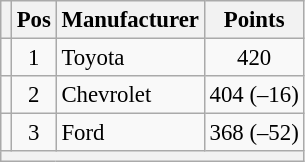<table class="wikitable" style="font-size: 95%;">
<tr>
<th></th>
<th>Pos</th>
<th>Manufacturer</th>
<th>Points</th>
</tr>
<tr>
<td align="left"></td>
<td style="text-align:center;">1</td>
<td>Toyota</td>
<td style="text-align:center;">420</td>
</tr>
<tr>
<td align="left"></td>
<td style="text-align:center;">2</td>
<td>Chevrolet</td>
<td style="text-align:center;">404 (–16)</td>
</tr>
<tr>
<td align="left"></td>
<td style="text-align:center;">3</td>
<td>Ford</td>
<td style="text-align:center;">368 (–52)</td>
</tr>
<tr>
<th colspan="8"></th>
</tr>
</table>
